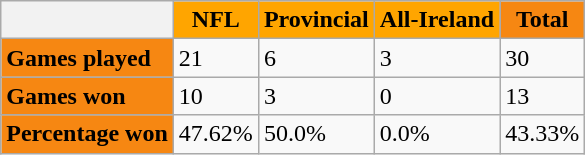<table class="wikitable">
<tr>
<th></th>
<th style="background:orange">NFL</th>
<th style="background:orange">Provincial</th>
<th style="background:orange">All-Ireland</th>
<th style="background:#F68712">Total</th>
</tr>
<tr>
<td style="background:#F68712"><strong>Games played</strong></td>
<td>21</td>
<td>6</td>
<td>3</td>
<td>30</td>
</tr>
<tr>
<td style="background:#F68712"><strong>Games won</strong></td>
<td>10</td>
<td>3</td>
<td>0</td>
<td>13</td>
</tr>
<tr>
<td style="background:#F68712"><strong>Percentage won</strong></td>
<td>47.62%</td>
<td>50.0%</td>
<td>0.0%</td>
<td>43.33%</td>
</tr>
</table>
